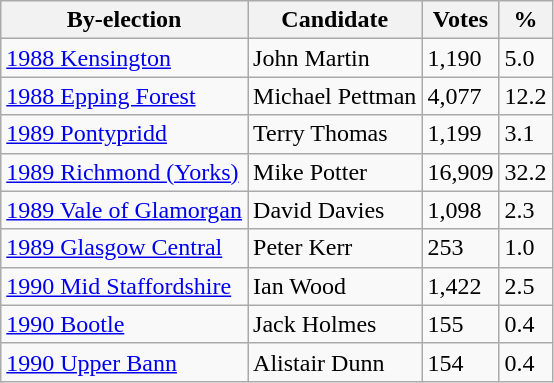<table class="wikitable">
<tr>
<th>By-election</th>
<th>Candidate</th>
<th>Votes</th>
<th>%</th>
</tr>
<tr>
<td><a href='#'>1988 Kensington</a></td>
<td>John Martin</td>
<td>1,190</td>
<td>5.0</td>
</tr>
<tr>
<td><a href='#'>1988 Epping Forest</a></td>
<td>Michael Pettman</td>
<td>4,077</td>
<td>12.2</td>
</tr>
<tr>
<td><a href='#'>1989 Pontypridd</a></td>
<td>Terry Thomas</td>
<td>1,199</td>
<td>3.1</td>
</tr>
<tr>
<td><a href='#'>1989 Richmond (Yorks)</a></td>
<td>Mike Potter</td>
<td>16,909</td>
<td>32.2</td>
</tr>
<tr>
<td><a href='#'>1989 Vale of Glamorgan</a></td>
<td>David Davies</td>
<td>1,098</td>
<td>2.3</td>
</tr>
<tr>
<td><a href='#'>1989 Glasgow Central</a></td>
<td>Peter Kerr</td>
<td>253</td>
<td>1.0</td>
</tr>
<tr>
<td><a href='#'>1990 Mid Staffordshire</a></td>
<td>Ian Wood</td>
<td>1,422</td>
<td>2.5</td>
</tr>
<tr>
<td><a href='#'>1990 Bootle</a></td>
<td>Jack Holmes</td>
<td>155</td>
<td>0.4</td>
</tr>
<tr>
<td><a href='#'>1990 Upper Bann</a></td>
<td>Alistair Dunn</td>
<td>154</td>
<td>0.4</td>
</tr>
</table>
